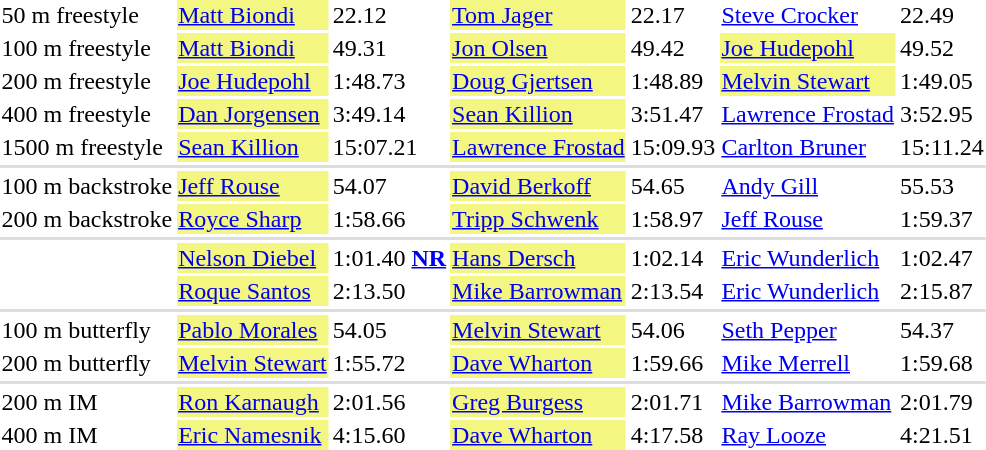<table>
<tr valign="top">
<td>50 m freestyle</td>
<td bgcolor=#F3F781><a href='#'>Matt Biondi</a></td>
<td>22.12</td>
<td bgcolor=#F3F781><a href='#'>Tom Jager</a></td>
<td>22.17</td>
<td><a href='#'>Steve Crocker</a></td>
<td>22.49</td>
</tr>
<tr valign="top">
<td>100 m freestyle</td>
<td bgcolor=#F3F781><a href='#'>Matt Biondi</a></td>
<td>49.31</td>
<td bgcolor=#F3F781><a href='#'>Jon Olsen</a></td>
<td>49.42</td>
<td bgcolor=#F3F781><a href='#'>Joe Hudepohl</a></td>
<td>49.52</td>
</tr>
<tr valign="top">
<td>200 m freestyle</td>
<td bgcolor=#F3F781><a href='#'>Joe Hudepohl</a></td>
<td>1:48.73</td>
<td bgcolor=#F3F781><a href='#'>Doug Gjertsen</a></td>
<td>1:48.89</td>
<td bgcolor=#F3F781><a href='#'>Melvin Stewart</a></td>
<td>1:49.05</td>
</tr>
<tr valign="top">
<td>400 m freestyle</td>
<td bgcolor=#F3F781><a href='#'>Dan Jorgensen</a></td>
<td>3:49.14</td>
<td bgcolor=#F3F781><a href='#'>Sean Killion</a></td>
<td>3:51.47</td>
<td><a href='#'>Lawrence Frostad</a></td>
<td>3:52.95</td>
</tr>
<tr valign="top">
<td>1500 m freestyle</td>
<td bgcolor=#F3F781><a href='#'>Sean Killion</a></td>
<td>15:07.21</td>
<td bgcolor=#F3F781><a href='#'>Lawrence Frostad</a></td>
<td>15:09.93</td>
<td><a href='#'>Carlton Bruner</a></td>
<td>15:11.24</td>
</tr>
<tr bgcolor=#DDDDDD>
<td colspan=7></td>
</tr>
<tr valign="top">
<td>100 m backstroke</td>
<td bgcolor=#F3F781><a href='#'>Jeff Rouse</a></td>
<td>54.07</td>
<td bgcolor=#F3F781><a href='#'>David Berkoff</a></td>
<td>54.65</td>
<td><a href='#'>Andy Gill</a></td>
<td>55.53</td>
</tr>
<tr valign="top">
<td>200 m backstroke</td>
<td bgcolor=#F3F781><a href='#'>Royce Sharp</a></td>
<td>1:58.66</td>
<td bgcolor=#F3F781><a href='#'>Tripp Schwenk</a></td>
<td>1:58.97</td>
<td><a href='#'>Jeff Rouse</a></td>
<td>1:59.37</td>
</tr>
<tr bgcolor=#DDDDDD>
<td colspan=7></td>
</tr>
<tr valign="top">
<td></td>
<td bgcolor=#F3F781><a href='#'>Nelson Diebel</a></td>
<td>1:01.40 <strong><a href='#'>NR</a></strong></td>
<td bgcolor=#F3F781><a href='#'>Hans Dersch</a></td>
<td>1:02.14</td>
<td><a href='#'>Eric Wunderlich</a></td>
<td>1:02.47</td>
</tr>
<tr valign="top">
<td></td>
<td bgcolor=#F3F781><a href='#'>Roque Santos</a></td>
<td>2:13.50</td>
<td bgcolor=#F3F781><a href='#'>Mike Barrowman</a></td>
<td>2:13.54</td>
<td><a href='#'>Eric Wunderlich</a></td>
<td>2:15.87</td>
</tr>
<tr bgcolor=#DDDDDD>
<td colspan=7></td>
</tr>
<tr valign="top">
<td>100 m butterfly</td>
<td bgcolor=#F3F781><a href='#'>Pablo Morales</a></td>
<td>54.05</td>
<td bgcolor=#F3F781><a href='#'>Melvin Stewart</a></td>
<td>54.06</td>
<td><a href='#'>Seth Pepper</a></td>
<td>54.37</td>
</tr>
<tr valign="top">
<td>200 m butterfly</td>
<td bgcolor=#F3F781><a href='#'>Melvin Stewart</a></td>
<td>1:55.72</td>
<td bgcolor=#F3F781><a href='#'>Dave Wharton</a></td>
<td>1:59.66</td>
<td><a href='#'>Mike Merrell</a></td>
<td>1:59.68</td>
</tr>
<tr bgcolor=#DDDDDD>
<td colspan=7></td>
</tr>
<tr valign="top">
<td>200 m IM</td>
<td bgcolor=#F3F781><a href='#'>Ron Karnaugh</a></td>
<td>2:01.56</td>
<td bgcolor=#F3F781><a href='#'>Greg Burgess</a></td>
<td>2:01.71</td>
<td><a href='#'>Mike Barrowman</a></td>
<td>2:01.79</td>
</tr>
<tr valign="top">
<td>400 m IM</td>
<td bgcolor=#F3F781><a href='#'>Eric Namesnik</a></td>
<td>4:15.60</td>
<td bgcolor=#F3F781><a href='#'>Dave Wharton</a></td>
<td>4:17.58</td>
<td><a href='#'>Ray Looze</a></td>
<td>4:21.51</td>
</tr>
</table>
